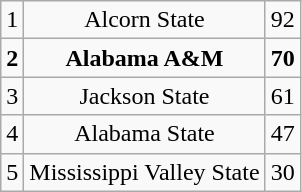<table class="wikitable" style="display: inline-table;">
<tr align="center">
<td>1</td>
<td>Alcorn State</td>
<td>92</td>
</tr>
<tr align="center">
<td><strong>2</strong></td>
<td><strong>Alabama A&M</strong></td>
<td><strong>70</strong></td>
</tr>
<tr align="center">
<td>3</td>
<td>Jackson State</td>
<td>61</td>
</tr>
<tr align="center">
<td>4</td>
<td>Alabama State</td>
<td>47</td>
</tr>
<tr align="center">
<td>5</td>
<td>Mississippi Valley State</td>
<td>30</td>
</tr>
</table>
